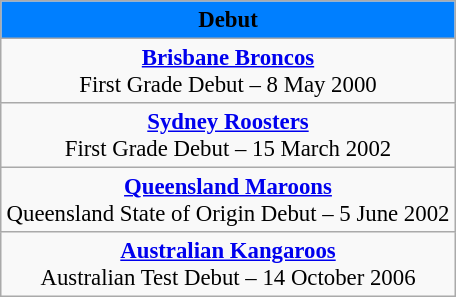<table class="wikitable" style="margin:0.5em auto; font-size:95%;clear:both;">
<tr>
<th colspan="3" style="background: #007FFF;">Debut</th>
</tr>
<tr>
<td colspan="3" style="text-align:center;"><strong><a href='#'>Brisbane Broncos</a></strong><br>First Grade Debut – 8 May 2000</td>
</tr>
<tr>
<td colspan="3" style="text-align:center;"><strong><a href='#'>Sydney Roosters</a></strong><br>First Grade Debut – 15 March 2002</td>
</tr>
<tr>
<td colspan="3" style="text-align:center;"><strong><a href='#'>Queensland Maroons</a></strong><br>Queensland State of Origin Debut – 5 June 2002</td>
</tr>
<tr>
<td colspan="3" style="text-align:center;"><strong><a href='#'>Australian Kangaroos</a></strong><br>Australian Test Debut – 14 October 2006</td>
</tr>
</table>
